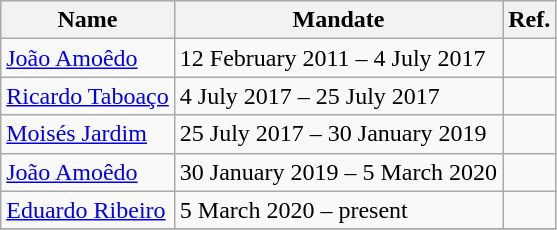<table class="wikitable">
<tr>
<th>Name</th>
<th>Mandate</th>
<th>Ref.</th>
</tr>
<tr>
<td><a href='#'>João Amoêdo</a></td>
<td>12 February 2011 – 4 July 2017</td>
<td></td>
</tr>
<tr>
<td><a href='#'>Ricardo Taboaço</a></td>
<td>4 July 2017 – 25 July 2017</td>
<td></td>
</tr>
<tr>
<td><a href='#'>Moisés Jardim</a></td>
<td>25 July 2017 – 30 January 2019</td>
<td></td>
</tr>
<tr>
<td><a href='#'>João Amoêdo</a></td>
<td>30 January 2019 – 5 March 2020</td>
<td></td>
</tr>
<tr>
<td><a href='#'>Eduardo Ribeiro</a></td>
<td>5 March 2020 – present</td>
<td></td>
</tr>
<tr>
</tr>
</table>
